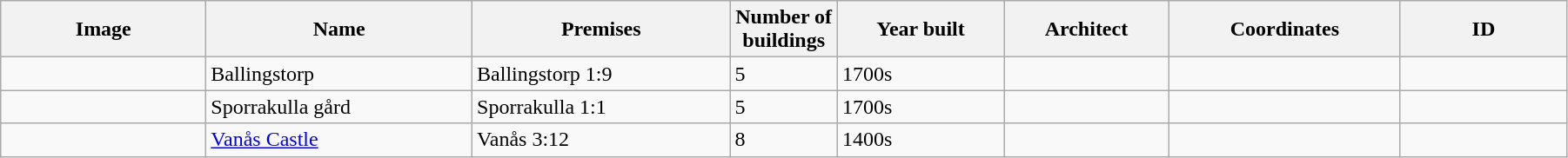<table class="wikitable" width="95%">
<tr>
<th width="150">Image</th>
<th>Name</th>
<th>Premises</th>
<th width="75">Number of<br>buildings</th>
<th width="120">Year built</th>
<th>Architect</th>
<th width="170">Coordinates</th>
<th width="120">ID</th>
</tr>
<tr>
<td></td>
<td>Ballingstorp</td>
<td>Ballingstorp 1:9</td>
<td>5</td>
<td>1700s</td>
<td></td>
<td></td>
<td></td>
</tr>
<tr>
<td></td>
<td>Sporrakulla gård</td>
<td>Sporrakulla 1:1</td>
<td>5</td>
<td>1700s</td>
<td></td>
<td></td>
<td></td>
</tr>
<tr>
<td></td>
<td><a href='#'>Vanås Castle</a></td>
<td>Vanås 3:12</td>
<td>8</td>
<td>1400s</td>
<td></td>
<td></td>
<td></td>
</tr>
</table>
